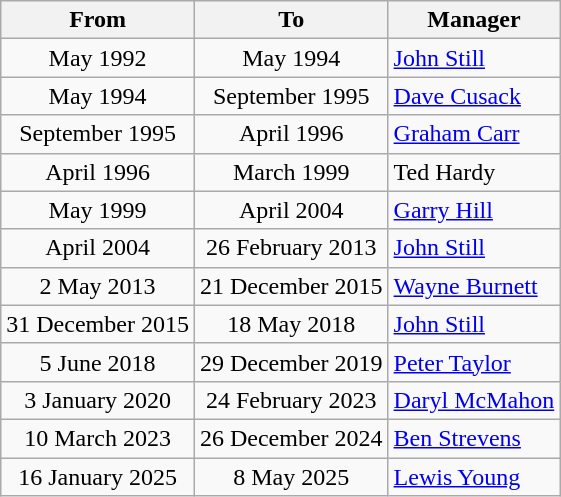<table class="wikitable" style="text-align: center">
<tr>
<th>From</th>
<th>To</th>
<th>Manager</th>
</tr>
<tr>
<td>May 1992</td>
<td>May 1994</td>
<td align=left> <a href='#'>John Still</a></td>
</tr>
<tr>
<td>May 1994</td>
<td>September 1995</td>
<td align=left> <a href='#'>Dave Cusack</a></td>
</tr>
<tr>
<td>September 1995</td>
<td>April 1996</td>
<td align=left> <a href='#'>Graham Carr</a></td>
</tr>
<tr>
<td>April 1996</td>
<td>March 1999</td>
<td align=left> Ted Hardy</td>
</tr>
<tr>
<td>May 1999</td>
<td>April 2004</td>
<td align=left> <a href='#'>Garry Hill</a></td>
</tr>
<tr>
<td>April 2004</td>
<td>26 February 2013</td>
<td align=left> <a href='#'>John Still</a></td>
</tr>
<tr>
<td>2 May 2013</td>
<td>21 December 2015</td>
<td align=left> <a href='#'>Wayne Burnett</a></td>
</tr>
<tr>
<td>31 December 2015</td>
<td>18 May 2018</td>
<td align=left> <a href='#'>John Still</a></td>
</tr>
<tr>
<td>5 June 2018</td>
<td>29 December 2019</td>
<td align=left> <a href='#'>Peter Taylor</a></td>
</tr>
<tr>
<td>3 January 2020</td>
<td>24 February 2023</td>
<td align=left> <a href='#'>Daryl McMahon</a></td>
</tr>
<tr>
<td>10 March 2023</td>
<td>26 December 2024</td>
<td align=left> <a href='#'>Ben Strevens</a></td>
</tr>
<tr>
<td>16 January 2025</td>
<td>8 May 2025</td>
<td align=left> <a href='#'>Lewis Young</a></td>
</tr>
</table>
